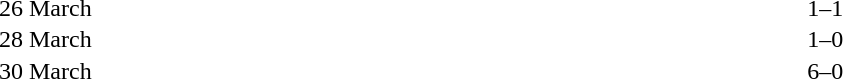<table cellspacing=1 width=70%>
<tr>
<th width=25%></th>
<th width=30%></th>
<th width=15%></th>
<th width=30%></th>
</tr>
<tr>
<td>26 March</td>
<td align=right></td>
<td align=center>1–1</td>
<td></td>
</tr>
<tr>
<td>28 March</td>
<td align=right></td>
<td align=center>1–0</td>
<td></td>
</tr>
<tr>
<td>30 March</td>
<td align=right></td>
<td align=center>6–0</td>
<td></td>
</tr>
</table>
